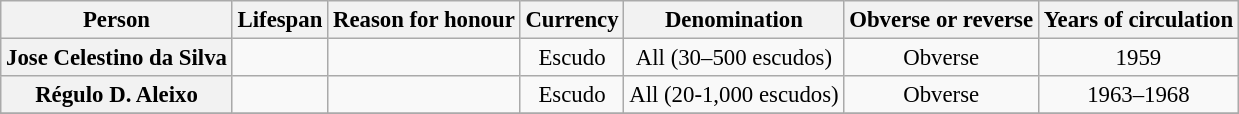<table class="wikitable" style="font-size:95%; text-align:center;">
<tr>
<th>Person</th>
<th>Lifespan</th>
<th>Reason for honour</th>
<th>Currency</th>
<th>Denomination</th>
<th>Obverse or reverse</th>
<th>Years of circulation</th>
</tr>
<tr>
<th>Jose Celestino da Silva</th>
<td></td>
<td></td>
<td>Escudo</td>
<td>All (30–500 escudos)</td>
<td>Obverse</td>
<td>1959</td>
</tr>
<tr>
<th>Régulo D. Aleixo</th>
<td></td>
<td></td>
<td>Escudo</td>
<td>All (20-1,000 escudos)</td>
<td>Obverse</td>
<td>1963–1968</td>
</tr>
<tr>
</tr>
</table>
